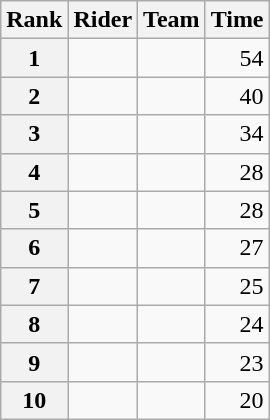<table class="wikitable" margin-bottom:0;">
<tr>
<th scope="col">Rank</th>
<th scope="col">Rider</th>
<th scope="col">Team</th>
<th scope="col">Time</th>
</tr>
<tr>
<th scope="row">1</th>
<td> </td>
<td></td>
<td align="right">54</td>
</tr>
<tr>
<th scope="row">2</th>
<td></td>
<td></td>
<td align="right">40</td>
</tr>
<tr>
<th scope="row">3</th>
<td></td>
<td></td>
<td align="right">34</td>
</tr>
<tr>
<th scope="row">4</th>
<td></td>
<td></td>
<td align="right">28</td>
</tr>
<tr>
<th scope="row">5</th>
<td></td>
<td></td>
<td align="right">28</td>
</tr>
<tr>
<th scope="row">6</th>
<td></td>
<td></td>
<td align="right">27</td>
</tr>
<tr>
<th scope="row">7</th>
<td></td>
<td></td>
<td align="right">25</td>
</tr>
<tr>
<th scope="row">8</th>
<td></td>
<td></td>
<td align="right">24</td>
</tr>
<tr>
<th scope="row">9</th>
<td></td>
<td></td>
<td align="right">23</td>
</tr>
<tr>
<th scope="row">10</th>
<td></td>
<td></td>
<td align="right">20</td>
</tr>
</table>
